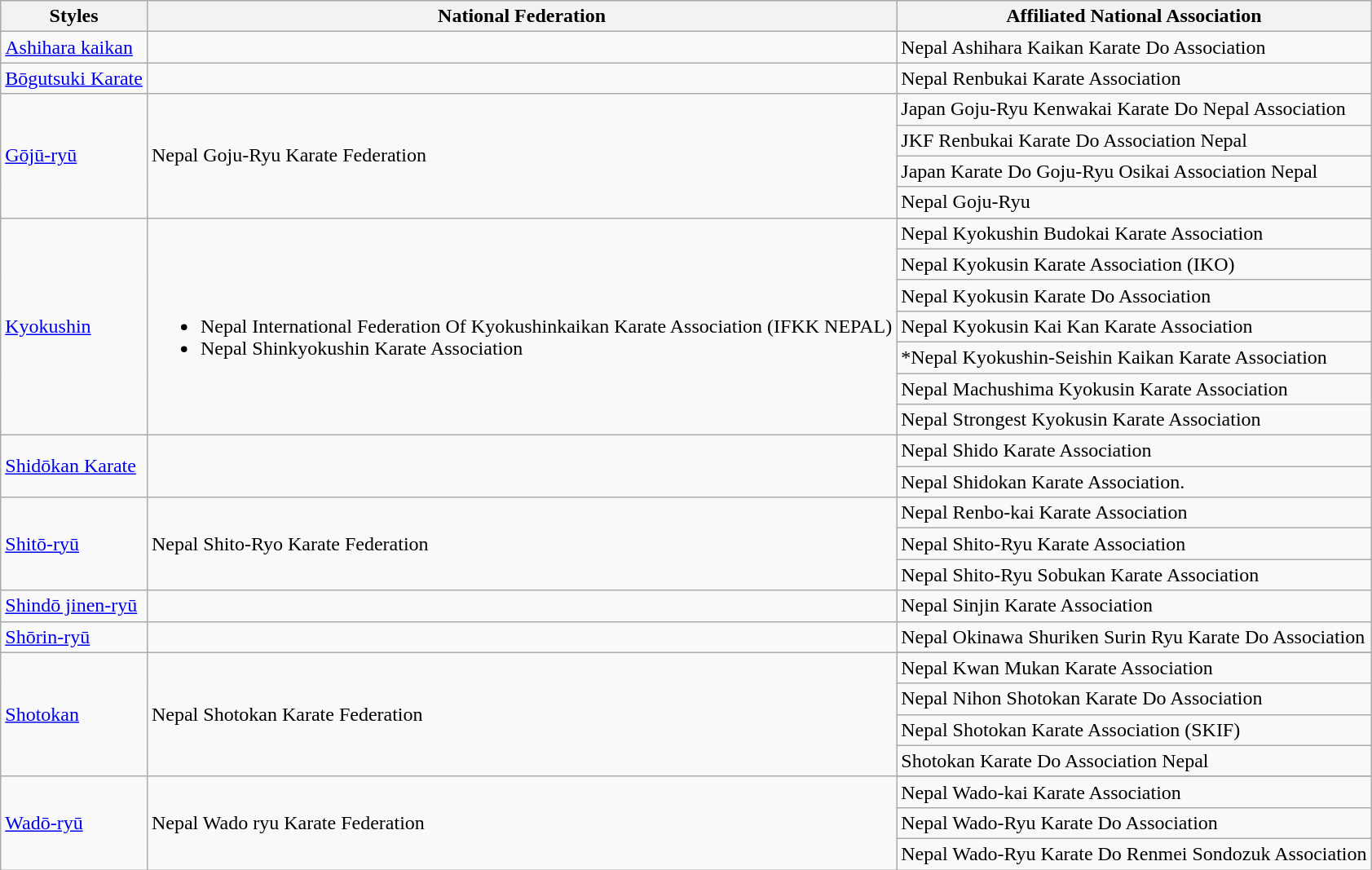<table class="wikitable sortable">
<tr>
<th>Styles</th>
<th>National Federation</th>
<th>Affiliated National Association</th>
</tr>
<tr>
<td rowspan="1"><a href='#'>Ashihara kaikan</a></td>
<td></td>
<td>Nepal Ashihara Kaikan Karate Do Association</td>
</tr>
<tr>
<td rowspan="1"><a href='#'>Bōgutsuki Karate</a></td>
<td></td>
<td>Nepal Renbukai Karate Association</td>
</tr>
<tr>
<td rowspan="4"><a href='#'>Gōjū-ryū</a></td>
<td rowspan="4">Nepal Goju-Ryu Karate Federation</td>
<td>Japan Goju-Ryu Kenwakai Karate Do Nepal Association</td>
</tr>
<tr>
<td>JKF Renbukai Karate Do Association Nepal</td>
</tr>
<tr>
<td>Japan Karate Do Goju-Ryu Osikai Association Nepal</td>
</tr>
<tr>
<td>Nepal Goju-Ryu</td>
</tr>
<tr>
<td rowspan="8"><a href='#'>Kyokushin</a></td>
<td rowspan="8"><br><ul><li>Nepal International Federation Of Kyokushinkaikan Karate Association (IFKK NEPAL)</li><li>Nepal Shinkyokushin Karate Association</li></ul></td>
</tr>
<tr>
<td>Nepal Kyokushin Budokai Karate Association</td>
</tr>
<tr>
<td>Nepal Kyokusin Karate Association (IKO)</td>
</tr>
<tr>
<td>Nepal Kyokusin Karate Do Association</td>
</tr>
<tr>
<td>Nepal Kyokusin Kai Kan Karate Association</td>
</tr>
<tr>
<td>*Nepal Kyokushin-Seishin Kaikan Karate Association</td>
</tr>
<tr>
<td>Nepal Machushima Kyokusin Karate Association</td>
</tr>
<tr>
<td>Nepal Strongest Kyokusin Karate Association</td>
</tr>
<tr>
<td rowspan="2"><a href='#'>Shidōkan Karate</a></td>
<td rowspan="2"></td>
<td>Nepal Shido Karate Association</td>
</tr>
<tr>
<td>Nepal Shidokan Karate Association.</td>
</tr>
<tr>
<td rowspan="3"><a href='#'>Shitō-ryū</a></td>
<td rowspan="3">Nepal Shito-Ryo Karate Federation</td>
<td>Nepal Renbo-kai Karate Association</td>
</tr>
<tr>
<td>Nepal Shito-Ryu Karate Association</td>
</tr>
<tr>
<td>Nepal Shito-Ryu Sobukan Karate Association</td>
</tr>
<tr>
<td rowspan="1"><a href='#'>Shindō jinen-ryū</a></td>
<td rowspan="1"></td>
<td>Nepal Sinjin Karate Association</td>
</tr>
<tr>
<td rowspan="1"><a href='#'>Shōrin-ryū</a></td>
<td rowspan="1"></td>
<td>Nepal Okinawa Shuriken Surin Ryu Karate Do Association</td>
</tr>
<tr>
<td rowspan="5"><a href='#'>Shotokan</a></td>
<td rowspan="5">Nepal Shotokan Karate Federation</td>
</tr>
<tr>
<td>Nepal Kwan Mukan Karate Association</td>
</tr>
<tr>
<td>Nepal Nihon Shotokan Karate Do Association</td>
</tr>
<tr>
<td>Nepal Shotokan Karate Association (SKIF)</td>
</tr>
<tr>
<td>Shotokan Karate Do Association Nepal</td>
</tr>
<tr>
<td rowspan="4"><a href='#'>Wadō-ryū</a></td>
<td rowspan="4">Nepal Wado ryu Karate Federation</td>
</tr>
<tr>
<td>Nepal Wado-kai Karate Association</td>
</tr>
<tr>
<td>Nepal Wado-Ryu Karate Do Association</td>
</tr>
<tr>
<td>Nepal Wado-Ryu Karate Do Renmei Sondozuk Association</td>
</tr>
</table>
